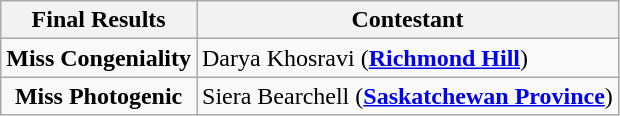<table class="wikitable" border="1">
<tr>
<th>Final Results</th>
<th>Contestant</th>
</tr>
<tr>
<td style="text-align:center;"><strong>Miss Congeniality</strong></td>
<td>Darya Khosravi (<strong><a href='#'>Richmond Hill</a></strong>)</td>
</tr>
<tr>
<td style="text-align:center;"><strong>Miss Photogenic</strong></td>
<td>Siera Bearchell (<strong><a href='#'>Saskatchewan Province</a></strong>)</td>
</tr>
</table>
